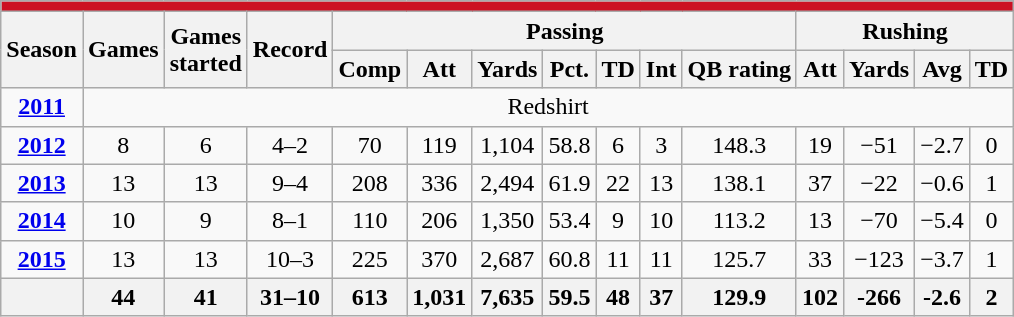<table class=wikitable style="text-align:center;">
<tr>
<td ! colspan="15" style="background: #cc1122; border: 2px; color:#FFFFFF;"></td>
</tr>
<tr>
<th rowspan=2>Season</th>
<th rowspan=2>Games</th>
<th rowspan=2>Games<br>started</th>
<th rowspan=2>Record</th>
<th colspan=7>Passing</th>
<th colspan=4>Rushing</th>
</tr>
<tr>
<th>Comp</th>
<th>Att</th>
<th>Yards</th>
<th>Pct.</th>
<th>TD</th>
<th>Int</th>
<th>QB rating</th>
<th>Att</th>
<th>Yards</th>
<th>Avg</th>
<th>TD</th>
</tr>
<tr>
<td><strong><a href='#'>2011</a></strong></td>
<td colspan=14 style="text-align:center;">Redshirt</td>
</tr>
<tr>
<td><strong><a href='#'>2012</a></strong></td>
<td>8</td>
<td>6</td>
<td>4–2</td>
<td>70</td>
<td>119</td>
<td>1,104</td>
<td>58.8</td>
<td>6</td>
<td>3</td>
<td>148.3</td>
<td>19</td>
<td>−51</td>
<td>−2.7</td>
<td>0</td>
</tr>
<tr>
<td><strong><a href='#'>2013</a></strong></td>
<td>13</td>
<td>13</td>
<td>9–4</td>
<td>208</td>
<td>336</td>
<td>2,494</td>
<td>61.9</td>
<td>22</td>
<td>13</td>
<td>138.1</td>
<td>37</td>
<td>−22</td>
<td>−0.6</td>
<td>1</td>
</tr>
<tr>
<td><strong><a href='#'>2014</a></strong></td>
<td>10</td>
<td>9</td>
<td>8–1</td>
<td>110</td>
<td>206</td>
<td>1,350</td>
<td>53.4</td>
<td>9</td>
<td>10</td>
<td>113.2</td>
<td>13</td>
<td>−70</td>
<td>−5.4</td>
<td>0</td>
</tr>
<tr>
<td><strong><a href='#'>2015</a></strong></td>
<td>13</td>
<td>13</td>
<td>10–3</td>
<td>225</td>
<td>370</td>
<td>2,687</td>
<td>60.8</td>
<td>11</td>
<td>11</td>
<td>125.7</td>
<td>33</td>
<td>−123</td>
<td>−3.7</td>
<td>1</td>
</tr>
<tr>
<th></th>
<th>44</th>
<th>41</th>
<th>31–10</th>
<th>613</th>
<th>1,031</th>
<th>7,635</th>
<th>59.5</th>
<th>48</th>
<th>37</th>
<th>129.9</th>
<th>102</th>
<th>-266</th>
<th>-2.6</th>
<th>2</th>
</tr>
</table>
